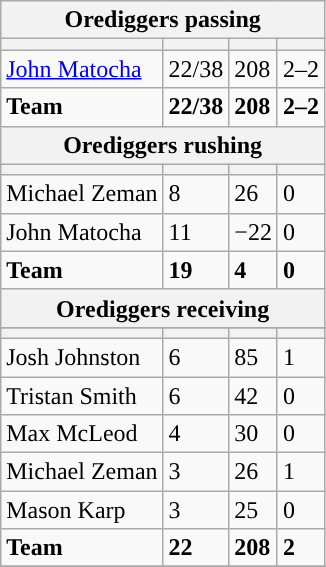<table class="wikitable plainrowheaders">
<tr>
<th colspan="6">Orediggers passing</th>
</tr>
<tr>
<th scope="col"></th>
<th scope="col"></th>
<th scope="col"></th>
<th scope="col"></th>
</tr>
<tr>
<td><a href='#'>John Matocha</a></td>
<td>22/38</td>
<td>208</td>
<td>2–2</td>
</tr>
<tr>
<td><strong>Team</strong></td>
<td><strong>22/38</strong></td>
<td><strong>208</strong></td>
<td><strong>2–2</strong></td>
</tr>
<tr>
<th colspan="6">Orediggers rushing</th>
</tr>
<tr>
<th scope="col"></th>
<th scope="col"></th>
<th scope="col"></th>
<th scope="col"></th>
</tr>
<tr>
<td>Michael Zeman</td>
<td>8</td>
<td>26</td>
<td>0</td>
</tr>
<tr>
<td>John Matocha</td>
<td>11</td>
<td>−22</td>
<td>0</td>
</tr>
<tr>
<td><strong>Team</strong></td>
<td><strong>19</strong></td>
<td><strong>4</strong></td>
<td><strong>0</strong></td>
</tr>
<tr>
<th colspan="6">Orediggers receiving</th>
</tr>
<tr>
</tr>
<tr>
<th scope="col"></th>
<th scope="col"></th>
<th scope="col"></th>
<th scope="col"></th>
</tr>
<tr>
<td>Josh Johnston</td>
<td>6</td>
<td>85</td>
<td>1</td>
</tr>
<tr>
<td>Tristan Smith</td>
<td>6</td>
<td>42</td>
<td>0</td>
</tr>
<tr>
<td>Max McLeod</td>
<td>4</td>
<td>30</td>
<td>0</td>
</tr>
<tr>
<td>Michael Zeman</td>
<td>3</td>
<td>26</td>
<td>1</td>
</tr>
<tr>
<td>Mason Karp</td>
<td>3</td>
<td>25</td>
<td>0</td>
</tr>
<tr>
<td><strong>Team</strong></td>
<td><strong>22</strong></td>
<td><strong>208</strong></td>
<td><strong>2</strong></td>
</tr>
<tr>
</tr>
</table>
